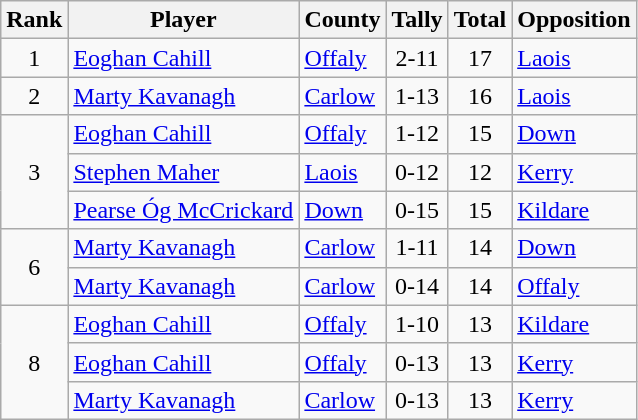<table class="wikitable">
<tr>
<th>Rank</th>
<th>Player</th>
<th>County</th>
<th>Tally</th>
<th>Total</th>
<th>Opposition</th>
</tr>
<tr>
<td rowspan="1" style="text-align:center;">1</td>
<td><a href='#'>Eoghan Cahill</a></td>
<td><a href='#'>Offaly</a></td>
<td align=center>2-11</td>
<td align=center>17</td>
<td><a href='#'>Laois</a></td>
</tr>
<tr>
<td rowspan="1" style="text-align:center;">2</td>
<td><a href='#'>Marty Kavanagh</a></td>
<td><a href='#'>Carlow</a></td>
<td align=center>1-13</td>
<td align=center>16</td>
<td><a href='#'>Laois</a></td>
</tr>
<tr>
<td rowspan="3" style="text-align:center;">3</td>
<td><a href='#'>Eoghan Cahill</a></td>
<td><a href='#'>Offaly</a></td>
<td align=center>1-12</td>
<td align=center>15</td>
<td><a href='#'>Down</a></td>
</tr>
<tr>
<td><a href='#'>Stephen Maher</a></td>
<td><a href='#'>Laois</a></td>
<td align=center>0-12</td>
<td align=center>12</td>
<td><a href='#'>Kerry</a></td>
</tr>
<tr>
<td><a href='#'>Pearse Óg McCrickard</a></td>
<td><a href='#'>Down</a></td>
<td align=center>0-15</td>
<td align=center>15</td>
<td><a href='#'>Kildare</a></td>
</tr>
<tr>
<td rowspan="2" style="text-align:center;">6</td>
<td><a href='#'>Marty Kavanagh</a></td>
<td><a href='#'>Carlow</a></td>
<td align=center>1-11</td>
<td align=center>14</td>
<td><a href='#'>Down</a></td>
</tr>
<tr>
<td><a href='#'>Marty Kavanagh</a></td>
<td><a href='#'>Carlow</a></td>
<td align=center>0-14</td>
<td align=center>14</td>
<td><a href='#'>Offaly</a></td>
</tr>
<tr>
<td rowspan="3" style="text-align:center;">8</td>
<td><a href='#'>Eoghan Cahill</a></td>
<td><a href='#'>Offaly</a></td>
<td align=center>1-10</td>
<td align=center>13</td>
<td><a href='#'>Kildare</a></td>
</tr>
<tr>
<td><a href='#'>Eoghan Cahill</a></td>
<td><a href='#'>Offaly</a></td>
<td align=center>0-13</td>
<td align=center>13</td>
<td><a href='#'>Kerry</a></td>
</tr>
<tr>
<td><a href='#'>Marty Kavanagh</a></td>
<td><a href='#'>Carlow</a></td>
<td align=center>0-13</td>
<td align=center>13</td>
<td><a href='#'>Kerry</a></td>
</tr>
</table>
